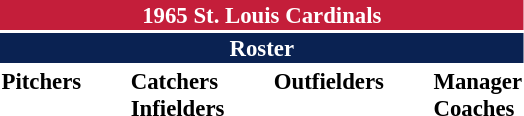<table class="toccolours" style="font-size: 95%;">
<tr>
<th colspan="10" style="background-color: #c41e3a; color: white; text-align: center;">1965 St. Louis Cardinals</th>
</tr>
<tr>
<td colspan="10" style="background-color: #0a2252; color: white; text-align: center;"><strong>Roster</strong></td>
</tr>
<tr>
<td valign="top"><strong>Pitchers</strong><br>













</td>
<td width="25px"></td>
<td valign="top"><strong>Catchers</strong><br>


<strong>Infielders</strong>








</td>
<td width="25px"></td>
<td valign="top"><strong>Outfielders</strong><br>






</td>
<td width="25px"></td>
<td valign="top"><strong>Manager</strong><br>
<strong>Coaches</strong>



</td>
</tr>
</table>
